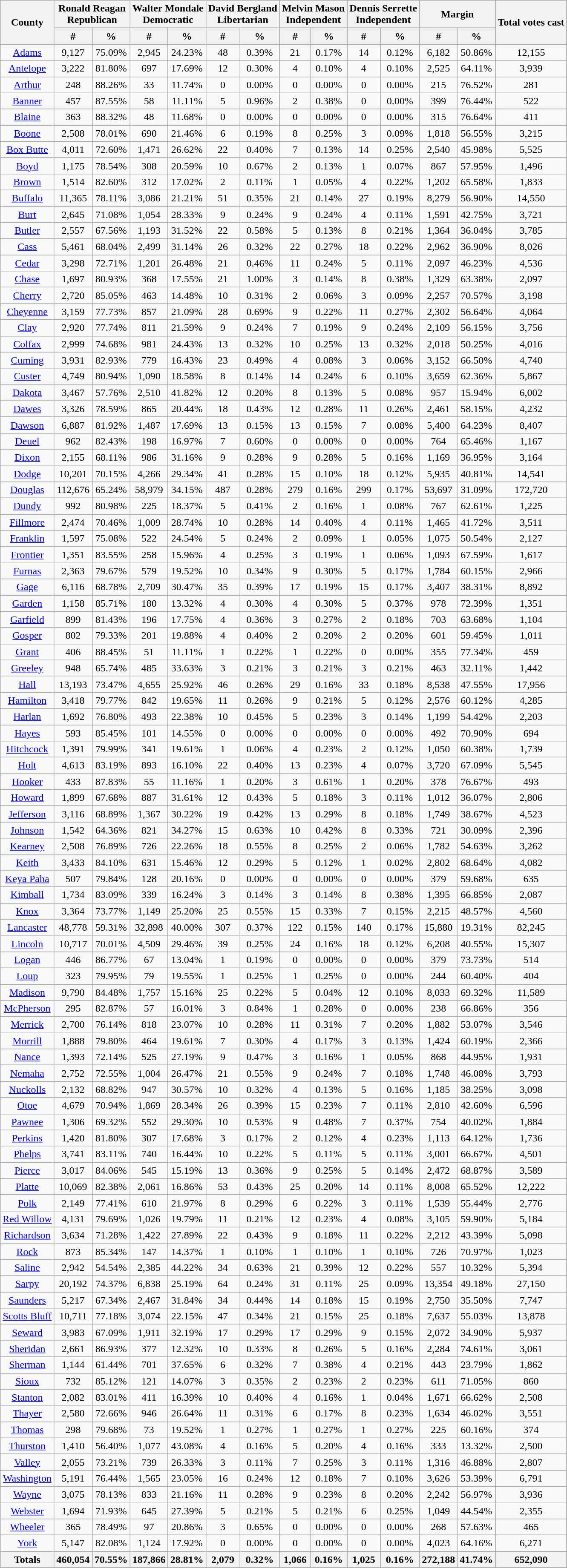<table class="wikitable sortable">
<tr>
<th rowspan="2">County</th>
<th colspan="2">Ronald Reagan<br>Republican</th>
<th colspan="2">Walter Mondale<br>Democratic</th>
<th colspan="2">David Bergland<br>Libertarian</th>
<th colspan="2">Melvin Mason<br>Independent</th>
<th colspan="2">Dennis Serrette<br>Independent</th>
<th colspan="2">Margin</th>
<th rowspan="2">Total votes cast</th>
</tr>
<tr bgcolor="lightgrey">
<th data-sort-type="number">#</th>
<th data-sort-type="number">%</th>
<th data-sort-type="number">#</th>
<th data-sort-type="number">%</th>
<th data-sort-type="number">#</th>
<th data-sort-type="number">%</th>
<th data-sort-type="number">#</th>
<th data-sort-type="number">%</th>
<th data-sort-type="number">#</th>
<th data-sort-type="number">%</th>
<th data-sort-type="number">#</th>
<th data-sort-type="number">%</th>
</tr>
<tr style="text-align:center;">
<td><a href='#'>Adams</a></td>
<td>9,127</td>
<td>75.09%</td>
<td>2,945</td>
<td>24.23%</td>
<td>48</td>
<td>0.39%</td>
<td>21</td>
<td>0.17%</td>
<td>14</td>
<td>0.12%</td>
<td>6,182</td>
<td>50.86%</td>
<td>12,155</td>
</tr>
<tr style="text-align:center;">
<td><a href='#'>Antelope</a></td>
<td>3,222</td>
<td>81.80%</td>
<td>697</td>
<td>17.69%</td>
<td>12</td>
<td>0.30%</td>
<td>4</td>
<td>0.10%</td>
<td>4</td>
<td>0.10%</td>
<td>2,525</td>
<td>64.11%</td>
<td>3,939</td>
</tr>
<tr style="text-align:center;">
<td><a href='#'>Arthur</a></td>
<td>248</td>
<td>88.26%</td>
<td>33</td>
<td>11.74%</td>
<td>0</td>
<td>0.00%</td>
<td>0</td>
<td>0.00%</td>
<td>0</td>
<td>0.00%</td>
<td>215</td>
<td>76.52%</td>
<td>281</td>
</tr>
<tr style="text-align:center;">
<td><a href='#'>Banner</a></td>
<td>457</td>
<td>87.55%</td>
<td>58</td>
<td>11.11%</td>
<td>5</td>
<td>0.96%</td>
<td>2</td>
<td>0.38%</td>
<td>0</td>
<td>0.00%</td>
<td>399</td>
<td>76.44%</td>
<td>522</td>
</tr>
<tr style="text-align:center;">
<td><a href='#'>Blaine</a></td>
<td>363</td>
<td>88.32%</td>
<td>48</td>
<td>11.68%</td>
<td>0</td>
<td>0.00%</td>
<td>0</td>
<td>0.00%</td>
<td>0</td>
<td>0.00%</td>
<td>315</td>
<td>76.64%</td>
<td>411</td>
</tr>
<tr style="text-align:center;">
<td><a href='#'>Boone</a></td>
<td>2,508</td>
<td>78.01%</td>
<td>690</td>
<td>21.46%</td>
<td>6</td>
<td>0.19%</td>
<td>8</td>
<td>0.25%</td>
<td>3</td>
<td>0.09%</td>
<td>1,818</td>
<td>56.55%</td>
<td>3,215</td>
</tr>
<tr style="text-align:center;">
<td><a href='#'>Box Butte</a></td>
<td>4,011</td>
<td>72.60%</td>
<td>1,471</td>
<td>26.62%</td>
<td>22</td>
<td>0.40%</td>
<td>7</td>
<td>0.13%</td>
<td>14</td>
<td>0.25%</td>
<td>2,540</td>
<td>45.98%</td>
<td>5,525</td>
</tr>
<tr style="text-align:center;">
<td><a href='#'>Boyd</a></td>
<td>1,175</td>
<td>78.54%</td>
<td>308</td>
<td>20.59%</td>
<td>10</td>
<td>0.67%</td>
<td>2</td>
<td>0.13%</td>
<td>1</td>
<td>0.07%</td>
<td>867</td>
<td>57.95%</td>
<td>1,496</td>
</tr>
<tr style="text-align:center;">
<td><a href='#'>Brown</a></td>
<td>1,514</td>
<td>82.60%</td>
<td>312</td>
<td>17.02%</td>
<td>2</td>
<td>0.11%</td>
<td>1</td>
<td>0.05%</td>
<td>4</td>
<td>0.22%</td>
<td>1,202</td>
<td>65.58%</td>
<td>1,833</td>
</tr>
<tr style="text-align:center;">
<td><a href='#'>Buffalo</a></td>
<td>11,365</td>
<td>78.11%</td>
<td>3,086</td>
<td>21.21%</td>
<td>51</td>
<td>0.35%</td>
<td>21</td>
<td>0.14%</td>
<td>27</td>
<td>0.19%</td>
<td>8,279</td>
<td>56.90%</td>
<td>14,550</td>
</tr>
<tr style="text-align:center;">
<td><a href='#'>Burt</a></td>
<td>2,645</td>
<td>71.08%</td>
<td>1,054</td>
<td>28.33%</td>
<td>9</td>
<td>0.24%</td>
<td>9</td>
<td>0.24%</td>
<td>4</td>
<td>0.11%</td>
<td>1,591</td>
<td>42.75%</td>
<td>3,721</td>
</tr>
<tr style="text-align:center;">
<td><a href='#'>Butler</a></td>
<td>2,557</td>
<td>67.56%</td>
<td>1,193</td>
<td>31.52%</td>
<td>22</td>
<td>0.58%</td>
<td>5</td>
<td>0.13%</td>
<td>8</td>
<td>0.21%</td>
<td>1,364</td>
<td>36.04%</td>
<td>3,785</td>
</tr>
<tr style="text-align:center;">
<td><a href='#'>Cass</a></td>
<td>5,461</td>
<td>68.04%</td>
<td>2,499</td>
<td>31.14%</td>
<td>26</td>
<td>0.32%</td>
<td>22</td>
<td>0.27%</td>
<td>18</td>
<td>0.22%</td>
<td>2,962</td>
<td>36.90%</td>
<td>8,026</td>
</tr>
<tr style="text-align:center;">
<td><a href='#'>Cedar</a></td>
<td>3,298</td>
<td>72.71%</td>
<td>1,201</td>
<td>26.48%</td>
<td>21</td>
<td>0.46%</td>
<td>11</td>
<td>0.24%</td>
<td>5</td>
<td>0.11%</td>
<td>2,097</td>
<td>46.23%</td>
<td>4,536</td>
</tr>
<tr style="text-align:center;">
<td><a href='#'>Chase</a></td>
<td>1,697</td>
<td>80.93%</td>
<td>368</td>
<td>17.55%</td>
<td>21</td>
<td>1.00%</td>
<td>3</td>
<td>0.14%</td>
<td>8</td>
<td>0.38%</td>
<td>1,329</td>
<td>63.38%</td>
<td>2,097</td>
</tr>
<tr style="text-align:center;">
<td><a href='#'>Cherry</a></td>
<td>2,720</td>
<td>85.05%</td>
<td>463</td>
<td>14.48%</td>
<td>10</td>
<td>0.31%</td>
<td>2</td>
<td>0.06%</td>
<td>3</td>
<td>0.09%</td>
<td>2,257</td>
<td>70.57%</td>
<td>3,198</td>
</tr>
<tr style="text-align:center;">
<td><a href='#'>Cheyenne</a></td>
<td>3,159</td>
<td>77.73%</td>
<td>857</td>
<td>21.09%</td>
<td>28</td>
<td>0.69%</td>
<td>9</td>
<td>0.22%</td>
<td>11</td>
<td>0.27%</td>
<td>2,302</td>
<td>56.64%</td>
<td>4,064</td>
</tr>
<tr style="text-align:center;">
<td><a href='#'>Clay</a></td>
<td>2,920</td>
<td>77.74%</td>
<td>811</td>
<td>21.59%</td>
<td>9</td>
<td>0.24%</td>
<td>7</td>
<td>0.19%</td>
<td>9</td>
<td>0.24%</td>
<td>2,109</td>
<td>56.15%</td>
<td>3,756</td>
</tr>
<tr style="text-align:center;">
<td><a href='#'>Colfax</a></td>
<td>2,999</td>
<td>74.68%</td>
<td>981</td>
<td>24.43%</td>
<td>13</td>
<td>0.32%</td>
<td>10</td>
<td>0.25%</td>
<td>13</td>
<td>0.32%</td>
<td>2,018</td>
<td>50.25%</td>
<td>4,016</td>
</tr>
<tr style="text-align:center;">
<td><a href='#'>Cuming</a></td>
<td>3,931</td>
<td>82.93%</td>
<td>779</td>
<td>16.43%</td>
<td>23</td>
<td>0.49%</td>
<td>4</td>
<td>0.08%</td>
<td>3</td>
<td>0.06%</td>
<td>3,152</td>
<td>66.50%</td>
<td>4,740</td>
</tr>
<tr style="text-align:center;">
<td><a href='#'>Custer</a></td>
<td>4,749</td>
<td>80.94%</td>
<td>1,090</td>
<td>18.58%</td>
<td>8</td>
<td>0.14%</td>
<td>14</td>
<td>0.24%</td>
<td>6</td>
<td>0.10%</td>
<td>3,659</td>
<td>62.36%</td>
<td>5,867</td>
</tr>
<tr style="text-align:center;">
<td><a href='#'>Dakota</a></td>
<td>3,467</td>
<td>57.76%</td>
<td>2,510</td>
<td>41.82%</td>
<td>12</td>
<td>0.20%</td>
<td>8</td>
<td>0.13%</td>
<td>5</td>
<td>0.08%</td>
<td>957</td>
<td>15.94%</td>
<td>6,002</td>
</tr>
<tr style="text-align:center;">
<td><a href='#'>Dawes</a></td>
<td>3,326</td>
<td>78.59%</td>
<td>865</td>
<td>20.44%</td>
<td>18</td>
<td>0.43%</td>
<td>12</td>
<td>0.28%</td>
<td>11</td>
<td>0.26%</td>
<td>2,461</td>
<td>58.15%</td>
<td>4,232</td>
</tr>
<tr style="text-align:center;">
<td><a href='#'>Dawson</a></td>
<td>6,887</td>
<td>81.92%</td>
<td>1,487</td>
<td>17.69%</td>
<td>13</td>
<td>0.15%</td>
<td>13</td>
<td>0.15%</td>
<td>7</td>
<td>0.08%</td>
<td>5,400</td>
<td>64.23%</td>
<td>8,407</td>
</tr>
<tr style="text-align:center;">
<td><a href='#'>Deuel</a></td>
<td>962</td>
<td>82.43%</td>
<td>198</td>
<td>16.97%</td>
<td>7</td>
<td>0.60%</td>
<td>0</td>
<td>0.00%</td>
<td>0</td>
<td>0.00%</td>
<td>764</td>
<td>65.46%</td>
<td>1,167</td>
</tr>
<tr style="text-align:center;">
<td><a href='#'>Dixon</a></td>
<td>2,155</td>
<td>68.11%</td>
<td>986</td>
<td>31.16%</td>
<td>9</td>
<td>0.28%</td>
<td>9</td>
<td>0.28%</td>
<td>5</td>
<td>0.16%</td>
<td>1,169</td>
<td>36.95%</td>
<td>3,164</td>
</tr>
<tr style="text-align:center;">
<td><a href='#'>Dodge</a></td>
<td>10,201</td>
<td>70.15%</td>
<td>4,266</td>
<td>29.34%</td>
<td>41</td>
<td>0.28%</td>
<td>15</td>
<td>0.10%</td>
<td>18</td>
<td>0.12%</td>
<td>5,935</td>
<td>40.81%</td>
<td>14,541</td>
</tr>
<tr style="text-align:center;">
<td><a href='#'>Douglas</a></td>
<td>112,676</td>
<td>65.24%</td>
<td>58,979</td>
<td>34.15%</td>
<td>487</td>
<td>0.28%</td>
<td>279</td>
<td>0.16%</td>
<td>299</td>
<td>0.17%</td>
<td>53,697</td>
<td>31.09%</td>
<td>172,720</td>
</tr>
<tr style="text-align:center;">
<td><a href='#'>Dundy</a></td>
<td>992</td>
<td>80.98%</td>
<td>225</td>
<td>18.37%</td>
<td>5</td>
<td>0.41%</td>
<td>2</td>
<td>0.16%</td>
<td>1</td>
<td>0.08%</td>
<td>767</td>
<td>62.61%</td>
<td>1,225</td>
</tr>
<tr style="text-align:center;">
<td><a href='#'>Fillmore</a></td>
<td>2,474</td>
<td>70.46%</td>
<td>1,009</td>
<td>28.74%</td>
<td>10</td>
<td>0.28%</td>
<td>14</td>
<td>0.40%</td>
<td>4</td>
<td>0.11%</td>
<td>1,465</td>
<td>41.72%</td>
<td>3,511</td>
</tr>
<tr style="text-align:center;">
<td><a href='#'>Franklin</a></td>
<td>1,597</td>
<td>75.08%</td>
<td>522</td>
<td>24.54%</td>
<td>5</td>
<td>0.24%</td>
<td>2</td>
<td>0.09%</td>
<td>1</td>
<td>0.05%</td>
<td>1,075</td>
<td>50.54%</td>
<td>2,127</td>
</tr>
<tr style="text-align:center;">
<td><a href='#'>Frontier</a></td>
<td>1,351</td>
<td>83.55%</td>
<td>258</td>
<td>15.96%</td>
<td>4</td>
<td>0.25%</td>
<td>3</td>
<td>0.19%</td>
<td>1</td>
<td>0.06%</td>
<td>1,093</td>
<td>67.59%</td>
<td>1,617</td>
</tr>
<tr style="text-align:center;">
<td><a href='#'>Furnas</a></td>
<td>2,363</td>
<td>79.67%</td>
<td>579</td>
<td>19.52%</td>
<td>10</td>
<td>0.34%</td>
<td>9</td>
<td>0.30%</td>
<td>5</td>
<td>0.17%</td>
<td>1,784</td>
<td>60.15%</td>
<td>2,966</td>
</tr>
<tr style="text-align:center;">
<td><a href='#'>Gage</a></td>
<td>6,116</td>
<td>68.78%</td>
<td>2,709</td>
<td>30.47%</td>
<td>35</td>
<td>0.39%</td>
<td>17</td>
<td>0.19%</td>
<td>15</td>
<td>0.17%</td>
<td>3,407</td>
<td>38.31%</td>
<td>8,892</td>
</tr>
<tr style="text-align:center;">
<td><a href='#'>Garden</a></td>
<td>1,158</td>
<td>85.71%</td>
<td>180</td>
<td>13.32%</td>
<td>4</td>
<td>0.30%</td>
<td>4</td>
<td>0.30%</td>
<td>5</td>
<td>0.37%</td>
<td>978</td>
<td>72.39%</td>
<td>1,351</td>
</tr>
<tr style="text-align:center;">
<td><a href='#'>Garfield</a></td>
<td>899</td>
<td>81.43%</td>
<td>196</td>
<td>17.75%</td>
<td>4</td>
<td>0.36%</td>
<td>3</td>
<td>0.27%</td>
<td>2</td>
<td>0.18%</td>
<td>703</td>
<td>63.68%</td>
<td>1,104</td>
</tr>
<tr style="text-align:center;">
<td><a href='#'>Gosper</a></td>
<td>802</td>
<td>79.33%</td>
<td>201</td>
<td>19.88%</td>
<td>4</td>
<td>0.40%</td>
<td>2</td>
<td>0.20%</td>
<td>2</td>
<td>0.20%</td>
<td>601</td>
<td>59.45%</td>
<td>1,011</td>
</tr>
<tr style="text-align:center;">
<td><a href='#'>Grant</a></td>
<td>406</td>
<td>88.45%</td>
<td>51</td>
<td>11.11%</td>
<td>1</td>
<td>0.22%</td>
<td>1</td>
<td>0.22%</td>
<td>0</td>
<td>0.00%</td>
<td>355</td>
<td>77.34%</td>
<td>459</td>
</tr>
<tr style="text-align:center;">
<td><a href='#'>Greeley</a></td>
<td>948</td>
<td>65.74%</td>
<td>485</td>
<td>33.63%</td>
<td>3</td>
<td>0.21%</td>
<td>3</td>
<td>0.21%</td>
<td>3</td>
<td>0.21%</td>
<td>463</td>
<td>32.11%</td>
<td>1,442</td>
</tr>
<tr style="text-align:center;">
<td><a href='#'>Hall</a></td>
<td>13,193</td>
<td>73.47%</td>
<td>4,655</td>
<td>25.92%</td>
<td>46</td>
<td>0.26%</td>
<td>29</td>
<td>0.16%</td>
<td>33</td>
<td>0.18%</td>
<td>8,538</td>
<td>47.55%</td>
<td>17,956</td>
</tr>
<tr style="text-align:center;">
<td><a href='#'>Hamilton</a></td>
<td>3,418</td>
<td>79.77%</td>
<td>842</td>
<td>19.65%</td>
<td>11</td>
<td>0.26%</td>
<td>9</td>
<td>0.21%</td>
<td>5</td>
<td>0.12%</td>
<td>2,576</td>
<td>60.12%</td>
<td>4,285</td>
</tr>
<tr style="text-align:center;">
<td><a href='#'>Harlan</a></td>
<td>1,692</td>
<td>76.80%</td>
<td>493</td>
<td>22.38%</td>
<td>10</td>
<td>0.45%</td>
<td>5</td>
<td>0.23%</td>
<td>3</td>
<td>0.14%</td>
<td>1,199</td>
<td>54.42%</td>
<td>2,203</td>
</tr>
<tr style="text-align:center;">
<td><a href='#'>Hayes</a></td>
<td>593</td>
<td>85.45%</td>
<td>101</td>
<td>14.55%</td>
<td>0</td>
<td>0.00%</td>
<td>0</td>
<td>0.00%</td>
<td>0</td>
<td>0.00%</td>
<td>492</td>
<td>70.90%</td>
<td>694</td>
</tr>
<tr style="text-align:center;">
<td><a href='#'>Hitchcock</a></td>
<td>1,391</td>
<td>79.99%</td>
<td>341</td>
<td>19.61%</td>
<td>1</td>
<td>0.06%</td>
<td>4</td>
<td>0.23%</td>
<td>2</td>
<td>0.12%</td>
<td>1,050</td>
<td>60.38%</td>
<td>1,739</td>
</tr>
<tr style="text-align:center;">
<td><a href='#'>Holt</a></td>
<td>4,613</td>
<td>83.19%</td>
<td>893</td>
<td>16.10%</td>
<td>22</td>
<td>0.40%</td>
<td>13</td>
<td>0.23%</td>
<td>4</td>
<td>0.07%</td>
<td>3,720</td>
<td>67.09%</td>
<td>5,545</td>
</tr>
<tr style="text-align:center;">
<td><a href='#'>Hooker</a></td>
<td>433</td>
<td>87.83%</td>
<td>55</td>
<td>11.16%</td>
<td>1</td>
<td>0.20%</td>
<td>3</td>
<td>0.61%</td>
<td>1</td>
<td>0.20%</td>
<td>378</td>
<td>76.67%</td>
<td>493</td>
</tr>
<tr style="text-align:center;">
<td><a href='#'>Howard</a></td>
<td>1,899</td>
<td>67.68%</td>
<td>887</td>
<td>31.61%</td>
<td>12</td>
<td>0.43%</td>
<td>5</td>
<td>0.18%</td>
<td>3</td>
<td>0.11%</td>
<td>1,012</td>
<td>36.07%</td>
<td>2,806</td>
</tr>
<tr style="text-align:center;">
<td><a href='#'>Jefferson</a></td>
<td>3,116</td>
<td>68.89%</td>
<td>1,367</td>
<td>30.22%</td>
<td>19</td>
<td>0.42%</td>
<td>13</td>
<td>0.29%</td>
<td>8</td>
<td>0.18%</td>
<td>1,749</td>
<td>38.67%</td>
<td>4,523</td>
</tr>
<tr style="text-align:center;">
<td><a href='#'>Johnson</a></td>
<td>1,542</td>
<td>64.36%</td>
<td>821</td>
<td>34.27%</td>
<td>15</td>
<td>0.63%</td>
<td>10</td>
<td>0.42%</td>
<td>8</td>
<td>0.33%</td>
<td>721</td>
<td>30.09%</td>
<td>2,396</td>
</tr>
<tr style="text-align:center;">
<td><a href='#'>Kearney</a></td>
<td>2,508</td>
<td>76.89%</td>
<td>726</td>
<td>22.26%</td>
<td>18</td>
<td>0.55%</td>
<td>8</td>
<td>0.25%</td>
<td>2</td>
<td>0.06%</td>
<td>1,782</td>
<td>54.63%</td>
<td>3,262</td>
</tr>
<tr style="text-align:center;">
<td><a href='#'>Keith</a></td>
<td>3,433</td>
<td>84.10%</td>
<td>631</td>
<td>15.46%</td>
<td>12</td>
<td>0.29%</td>
<td>5</td>
<td>0.12%</td>
<td>1</td>
<td>0.02%</td>
<td>2,802</td>
<td>68.64%</td>
<td>4,082</td>
</tr>
<tr style="text-align:center;">
<td><a href='#'>Keya Paha</a></td>
<td>507</td>
<td>79.84%</td>
<td>128</td>
<td>20.16%</td>
<td>0</td>
<td>0.00%</td>
<td>0</td>
<td>0.00%</td>
<td>0</td>
<td>0.00%</td>
<td>379</td>
<td>59.68%</td>
<td>635</td>
</tr>
<tr style="text-align:center;">
<td><a href='#'>Kimball</a></td>
<td>1,734</td>
<td>83.09%</td>
<td>339</td>
<td>16.24%</td>
<td>3</td>
<td>0.14%</td>
<td>3</td>
<td>0.14%</td>
<td>8</td>
<td>0.38%</td>
<td>1,395</td>
<td>66.85%</td>
<td>2,087</td>
</tr>
<tr style="text-align:center;">
<td><a href='#'>Knox</a></td>
<td>3,364</td>
<td>73.77%</td>
<td>1,149</td>
<td>25.20%</td>
<td>25</td>
<td>0.55%</td>
<td>15</td>
<td>0.33%</td>
<td>7</td>
<td>0.15%</td>
<td>2,215</td>
<td>48.57%</td>
<td>4,560</td>
</tr>
<tr style="text-align:center;">
<td><a href='#'>Lancaster</a></td>
<td>48,778</td>
<td>59.31%</td>
<td>32,898</td>
<td>40.00%</td>
<td>307</td>
<td>0.37%</td>
<td>122</td>
<td>0.15%</td>
<td>140</td>
<td>0.17%</td>
<td>15,880</td>
<td>19.31%</td>
<td>82,245</td>
</tr>
<tr style="text-align:center;">
<td><a href='#'>Lincoln</a></td>
<td>10,717</td>
<td>70.01%</td>
<td>4,509</td>
<td>29.46%</td>
<td>39</td>
<td>0.25%</td>
<td>24</td>
<td>0.16%</td>
<td>18</td>
<td>0.12%</td>
<td>6,208</td>
<td>40.55%</td>
<td>15,307</td>
</tr>
<tr style="text-align:center;">
<td><a href='#'>Logan</a></td>
<td>446</td>
<td>86.77%</td>
<td>67</td>
<td>13.04%</td>
<td>1</td>
<td>0.19%</td>
<td>0</td>
<td>0.00%</td>
<td>0</td>
<td>0.00%</td>
<td>379</td>
<td>73.73%</td>
<td>514</td>
</tr>
<tr style="text-align:center;">
<td><a href='#'>Loup</a></td>
<td>323</td>
<td>79.95%</td>
<td>79</td>
<td>19.55%</td>
<td>1</td>
<td>0.25%</td>
<td>1</td>
<td>0.25%</td>
<td>0</td>
<td>0.00%</td>
<td>244</td>
<td>60.40%</td>
<td>404</td>
</tr>
<tr style="text-align:center;">
<td><a href='#'>Madison</a></td>
<td>9,790</td>
<td>84.48%</td>
<td>1,757</td>
<td>15.16%</td>
<td>25</td>
<td>0.22%</td>
<td>5</td>
<td>0.04%</td>
<td>12</td>
<td>0.10%</td>
<td>8,033</td>
<td>69.32%</td>
<td>11,589</td>
</tr>
<tr style="text-align:center;">
<td><a href='#'>McPherson</a></td>
<td>295</td>
<td>82.87%</td>
<td>57</td>
<td>16.01%</td>
<td>3</td>
<td>0.84%</td>
<td>1</td>
<td>0.28%</td>
<td>0</td>
<td>0.00%</td>
<td>238</td>
<td>66.86%</td>
<td>356</td>
</tr>
<tr style="text-align:center;">
<td><a href='#'>Merrick</a></td>
<td>2,700</td>
<td>76.14%</td>
<td>818</td>
<td>23.07%</td>
<td>10</td>
<td>0.28%</td>
<td>11</td>
<td>0.31%</td>
<td>7</td>
<td>0.20%</td>
<td>1,882</td>
<td>53.07%</td>
<td>3,546</td>
</tr>
<tr style="text-align:center;">
<td><a href='#'>Morrill</a></td>
<td>1,888</td>
<td>79.80%</td>
<td>464</td>
<td>19.61%</td>
<td>7</td>
<td>0.30%</td>
<td>4</td>
<td>0.17%</td>
<td>3</td>
<td>0.13%</td>
<td>1,424</td>
<td>60.19%</td>
<td>2,366</td>
</tr>
<tr style="text-align:center;">
<td><a href='#'>Nance</a></td>
<td>1,393</td>
<td>72.14%</td>
<td>525</td>
<td>27.19%</td>
<td>9</td>
<td>0.47%</td>
<td>3</td>
<td>0.16%</td>
<td>1</td>
<td>0.05%</td>
<td>868</td>
<td>44.95%</td>
<td>1,931</td>
</tr>
<tr style="text-align:center;">
<td><a href='#'>Nemaha</a></td>
<td>2,752</td>
<td>72.55%</td>
<td>1,004</td>
<td>26.47%</td>
<td>21</td>
<td>0.55%</td>
<td>9</td>
<td>0.24%</td>
<td>7</td>
<td>0.18%</td>
<td>1,748</td>
<td>46.08%</td>
<td>3,793</td>
</tr>
<tr style="text-align:center;">
<td><a href='#'>Nuckolls</a></td>
<td>2,132</td>
<td>68.82%</td>
<td>947</td>
<td>30.57%</td>
<td>10</td>
<td>0.32%</td>
<td>4</td>
<td>0.13%</td>
<td>5</td>
<td>0.16%</td>
<td>1,185</td>
<td>38.25%</td>
<td>3,098</td>
</tr>
<tr style="text-align:center;">
<td><a href='#'>Otoe</a></td>
<td>4,679</td>
<td>70.94%</td>
<td>1,869</td>
<td>28.34%</td>
<td>26</td>
<td>0.39%</td>
<td>15</td>
<td>0.23%</td>
<td>7</td>
<td>0.11%</td>
<td>2,810</td>
<td>42.60%</td>
<td>6,596</td>
</tr>
<tr style="text-align:center;">
<td><a href='#'>Pawnee</a></td>
<td>1,306</td>
<td>69.32%</td>
<td>552</td>
<td>29.30%</td>
<td>10</td>
<td>0.53%</td>
<td>9</td>
<td>0.48%</td>
<td>7</td>
<td>0.37%</td>
<td>754</td>
<td>40.02%</td>
<td>1,884</td>
</tr>
<tr style="text-align:center;">
<td><a href='#'>Perkins</a></td>
<td>1,420</td>
<td>81.80%</td>
<td>307</td>
<td>17.68%</td>
<td>3</td>
<td>0.17%</td>
<td>2</td>
<td>0.12%</td>
<td>4</td>
<td>0.23%</td>
<td>1,113</td>
<td>64.12%</td>
<td>1,736</td>
</tr>
<tr style="text-align:center;">
<td><a href='#'>Phelps</a></td>
<td>3,741</td>
<td>83.11%</td>
<td>740</td>
<td>16.44%</td>
<td>10</td>
<td>0.22%</td>
<td>5</td>
<td>0.11%</td>
<td>5</td>
<td>0.11%</td>
<td>3,001</td>
<td>66.67%</td>
<td>4,501</td>
</tr>
<tr style="text-align:center;">
<td><a href='#'>Pierce</a></td>
<td>3,017</td>
<td>84.06%</td>
<td>545</td>
<td>15.19%</td>
<td>13</td>
<td>0.36%</td>
<td>9</td>
<td>0.25%</td>
<td>5</td>
<td>0.14%</td>
<td>2,472</td>
<td>68.87%</td>
<td>3,589</td>
</tr>
<tr style="text-align:center;">
<td><a href='#'>Platte</a></td>
<td>10,069</td>
<td>82.38%</td>
<td>2,061</td>
<td>16.86%</td>
<td>53</td>
<td>0.43%</td>
<td>25</td>
<td>0.20%</td>
<td>14</td>
<td>0.11%</td>
<td>8,008</td>
<td>65.52%</td>
<td>12,222</td>
</tr>
<tr style="text-align:center;">
<td><a href='#'>Polk</a></td>
<td>2,149</td>
<td>77.41%</td>
<td>610</td>
<td>21.97%</td>
<td>8</td>
<td>0.29%</td>
<td>6</td>
<td>0.22%</td>
<td>3</td>
<td>0.11%</td>
<td>1,539</td>
<td>55.44%</td>
<td>2,776</td>
</tr>
<tr style="text-align:center;">
<td><a href='#'>Red Willow</a></td>
<td>4,131</td>
<td>79.69%</td>
<td>1,026</td>
<td>19.79%</td>
<td>11</td>
<td>0.21%</td>
<td>12</td>
<td>0.23%</td>
<td>4</td>
<td>0.08%</td>
<td>3,105</td>
<td>59.90%</td>
<td>5,184</td>
</tr>
<tr style="text-align:center;">
<td><a href='#'>Richardson</a></td>
<td>3,634</td>
<td>71.28%</td>
<td>1,422</td>
<td>27.89%</td>
<td>22</td>
<td>0.43%</td>
<td>9</td>
<td>0.18%</td>
<td>11</td>
<td>0.22%</td>
<td>2,212</td>
<td>43.39%</td>
<td>5,098</td>
</tr>
<tr style="text-align:center;">
<td><a href='#'>Rock</a></td>
<td>873</td>
<td>85.34%</td>
<td>147</td>
<td>14.37%</td>
<td>1</td>
<td>0.10%</td>
<td>1</td>
<td>0.10%</td>
<td>1</td>
<td>0.10%</td>
<td>726</td>
<td>70.97%</td>
<td>1,023</td>
</tr>
<tr style="text-align:center;">
<td><a href='#'>Saline</a></td>
<td>2,942</td>
<td>54.54%</td>
<td>2,385</td>
<td>44.22%</td>
<td>34</td>
<td>0.63%</td>
<td>21</td>
<td>0.39%</td>
<td>12</td>
<td>0.22%</td>
<td>557</td>
<td>10.32%</td>
<td>5,394</td>
</tr>
<tr style="text-align:center;">
<td><a href='#'>Sarpy</a></td>
<td>20,192</td>
<td>74.37%</td>
<td>6,838</td>
<td>25.19%</td>
<td>64</td>
<td>0.24%</td>
<td>31</td>
<td>0.11%</td>
<td>25</td>
<td>0.09%</td>
<td>13,354</td>
<td>49.18%</td>
<td>27,150</td>
</tr>
<tr style="text-align:center;">
<td><a href='#'>Saunders</a></td>
<td>5,217</td>
<td>67.34%</td>
<td>2,467</td>
<td>31.84%</td>
<td>34</td>
<td>0.44%</td>
<td>14</td>
<td>0.18%</td>
<td>15</td>
<td>0.19%</td>
<td>2,750</td>
<td>35.50%</td>
<td>7,747</td>
</tr>
<tr style="text-align:center;">
<td><a href='#'>Scotts Bluff</a></td>
<td>10,711</td>
<td>77.18%</td>
<td>3,074</td>
<td>22.15%</td>
<td>47</td>
<td>0.34%</td>
<td>21</td>
<td>0.15%</td>
<td>25</td>
<td>0.18%</td>
<td>7,637</td>
<td>55.03%</td>
<td>13,878</td>
</tr>
<tr style="text-align:center;">
<td><a href='#'>Seward</a></td>
<td>3,983</td>
<td>67.09%</td>
<td>1,911</td>
<td>32.19%</td>
<td>17</td>
<td>0.29%</td>
<td>17</td>
<td>0.29%</td>
<td>9</td>
<td>0.15%</td>
<td>2,072</td>
<td>34.90%</td>
<td>5,937</td>
</tr>
<tr style="text-align:center;">
<td><a href='#'>Sheridan</a></td>
<td>2,661</td>
<td>86.93%</td>
<td>377</td>
<td>12.32%</td>
<td>10</td>
<td>0.33%</td>
<td>8</td>
<td>0.26%</td>
<td>5</td>
<td>0.16%</td>
<td>2,284</td>
<td>74.61%</td>
<td>3,061</td>
</tr>
<tr style="text-align:center;">
<td><a href='#'>Sherman</a></td>
<td>1,144</td>
<td>61.44%</td>
<td>701</td>
<td>37.65%</td>
<td>6</td>
<td>0.32%</td>
<td>7</td>
<td>0.38%</td>
<td>4</td>
<td>0.21%</td>
<td>443</td>
<td>23.79%</td>
<td>1,862</td>
</tr>
<tr style="text-align:center;">
<td><a href='#'>Sioux</a></td>
<td>732</td>
<td>85.12%</td>
<td>121</td>
<td>14.07%</td>
<td>3</td>
<td>0.35%</td>
<td>2</td>
<td>0.23%</td>
<td>2</td>
<td>0.23%</td>
<td>611</td>
<td>71.05%</td>
<td>860</td>
</tr>
<tr style="text-align:center;">
<td><a href='#'>Stanton</a></td>
<td>2,082</td>
<td>83.01%</td>
<td>411</td>
<td>16.39%</td>
<td>10</td>
<td>0.40%</td>
<td>4</td>
<td>0.16%</td>
<td>1</td>
<td>0.04%</td>
<td>1,671</td>
<td>66.62%</td>
<td>2,508</td>
</tr>
<tr style="text-align:center;">
<td><a href='#'>Thayer</a></td>
<td>2,580</td>
<td>72.66%</td>
<td>946</td>
<td>26.64%</td>
<td>11</td>
<td>0.31%</td>
<td>6</td>
<td>0.17%</td>
<td>8</td>
<td>0.23%</td>
<td>1,634</td>
<td>46.02%</td>
<td>3,551</td>
</tr>
<tr style="text-align:center;">
<td><a href='#'>Thomas</a></td>
<td>298</td>
<td>79.68%</td>
<td>73</td>
<td>19.52%</td>
<td>1</td>
<td>0.27%</td>
<td>1</td>
<td>0.27%</td>
<td>1</td>
<td>0.27%</td>
<td>225</td>
<td>60.16%</td>
<td>374</td>
</tr>
<tr style="text-align:center;">
<td><a href='#'>Thurston</a></td>
<td>1,410</td>
<td>56.40%</td>
<td>1,077</td>
<td>43.08%</td>
<td>4</td>
<td>0.16%</td>
<td>5</td>
<td>0.20%</td>
<td>4</td>
<td>0.16%</td>
<td>333</td>
<td>13.32%</td>
<td>2,500</td>
</tr>
<tr style="text-align:center;">
<td><a href='#'>Valley</a></td>
<td>2,055</td>
<td>73.21%</td>
<td>739</td>
<td>26.33%</td>
<td>3</td>
<td>0.11%</td>
<td>7</td>
<td>0.25%</td>
<td>3</td>
<td>0.11%</td>
<td>1,316</td>
<td>46.88%</td>
<td>2,807</td>
</tr>
<tr style="text-align:center;">
<td><a href='#'>Washington</a></td>
<td>5,191</td>
<td>76.44%</td>
<td>1,565</td>
<td>23.05%</td>
<td>16</td>
<td>0.24%</td>
<td>12</td>
<td>0.18%</td>
<td>7</td>
<td>0.10%</td>
<td>3,626</td>
<td>53.39%</td>
<td>6,791</td>
</tr>
<tr style="text-align:center;">
<td><a href='#'>Wayne</a></td>
<td>3,075</td>
<td>78.13%</td>
<td>833</td>
<td>21.16%</td>
<td>11</td>
<td>0.28%</td>
<td>9</td>
<td>0.23%</td>
<td>8</td>
<td>0.20%</td>
<td>2,242</td>
<td>56.97%</td>
<td>3,936</td>
</tr>
<tr style="text-align:center;">
<td><a href='#'>Webster</a></td>
<td>1,694</td>
<td>71.93%</td>
<td>645</td>
<td>27.39%</td>
<td>5</td>
<td>0.21%</td>
<td>5</td>
<td>0.21%</td>
<td>6</td>
<td>0.25%</td>
<td>1,049</td>
<td>44.54%</td>
<td>2,355</td>
</tr>
<tr style="text-align:center;">
<td><a href='#'>Wheeler</a></td>
<td>365</td>
<td>78.49%</td>
<td>97</td>
<td>20.86%</td>
<td>3</td>
<td>0.65%</td>
<td>0</td>
<td>0.00%</td>
<td>0</td>
<td>0.00%</td>
<td>268</td>
<td>57.63%</td>
<td>465</td>
</tr>
<tr style="text-align:center;">
<td><a href='#'>York</a></td>
<td>5,147</td>
<td>82.08%</td>
<td>1,124</td>
<td>17.92%</td>
<td>0</td>
<td>0.00%</td>
<td>0</td>
<td>0.00%</td>
<td>0</td>
<td>0.00%</td>
<td>4,023</td>
<td>64.16%</td>
<td>6,271</td>
</tr>
<tr style="text-align:center;">
<th>Totals</th>
<th>460,054</th>
<th>70.55%</th>
<th>187,866</th>
<th>28.81%</th>
<th>2,079</th>
<th>0.32%</th>
<th>1,066</th>
<th>0.16%</th>
<th>1,025</th>
<th>0.16%</th>
<th>272,188</th>
<th>41.74%</th>
<th>652,090</th>
</tr>
</table>
